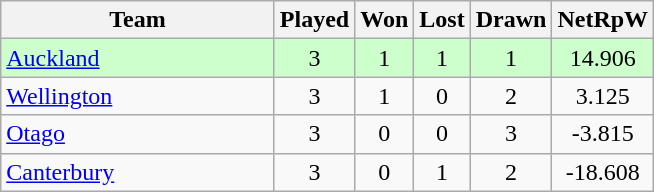<table class="wikitable" style="text-align:center;">
<tr>
<th width=175>Team</th>
<th style="width:30px;" abbr="Played">Played</th>
<th style="width:30px;" abbr="Won">Won</th>
<th style="width:30px;" abbr="Lost">Lost</th>
<th style="width:30px;" abbr="Drawn">Drawn</th>
<th style="width:30px;" abbr="NetRpW">NetRpW</th>
</tr>
<tr style="background:#cfc">
<td style="text-align:left;"><a href='#'>Auckland</a></td>
<td>3</td>
<td>1</td>
<td>1</td>
<td>1</td>
<td>14.906</td>
</tr>
<tr>
<td style="text-align:left;"><a href='#'>Wellington</a></td>
<td>3</td>
<td>1</td>
<td>0</td>
<td>2</td>
<td>3.125</td>
</tr>
<tr>
<td style="text-align:left;"><a href='#'>Otago</a></td>
<td>3</td>
<td>0</td>
<td>0</td>
<td>3</td>
<td>-3.815</td>
</tr>
<tr>
<td style="text-align:left;"><a href='#'>Canterbury</a></td>
<td>3</td>
<td>0</td>
<td>1</td>
<td>2</td>
<td>-18.608</td>
</tr>
</table>
